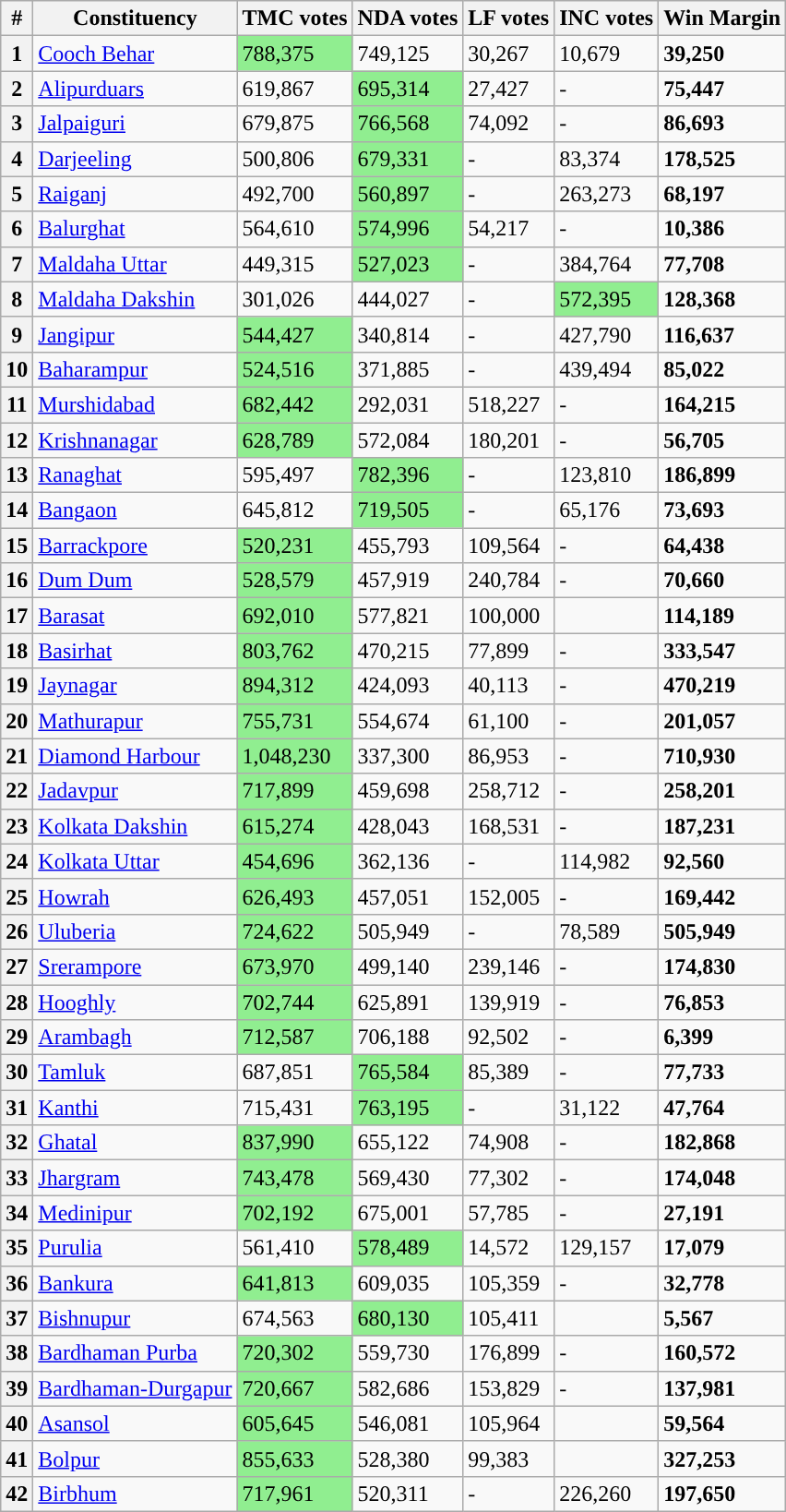<table class="wikitable sortable">
<tr>
<th>#</th>
<th>Constituency</th>
<th style="background:">TMC votes</th>
<th style="background:">NDA votes</th>
<th style="background:">LF votes</th>
<th style="background:">INC votes</th>
<th>Win Margin</th>
</tr>
<tr>
<th>1</th>
<td><a href='#'>Cooch Behar</a></td>
<td style="background:lightgreen;">788,375</td>
<td>749,125</td>
<td>30,267</td>
<td>10,679</td>
<td><strong>39,250</strong></td>
</tr>
<tr>
<th>2</th>
<td><a href='#'>Alipurduars</a></td>
<td>619,867</td>
<td style="background:lightgreen;">695,314</td>
<td>27,427</td>
<td>-</td>
<td><strong>75,447</strong></td>
</tr>
<tr>
<th>3</th>
<td><a href='#'>Jalpaiguri</a></td>
<td>679,875</td>
<td style="background:lightgreen;">766,568</td>
<td>74,092</td>
<td>-</td>
<td><strong>86,693</strong></td>
</tr>
<tr>
<th>4</th>
<td><a href='#'>Darjeeling</a></td>
<td>500,806</td>
<td style="background:lightgreen;">679,331</td>
<td>-</td>
<td>83,374</td>
<td><strong>178,525</strong></td>
</tr>
<tr>
<th>5</th>
<td><a href='#'>Raiganj</a></td>
<td>492,700</td>
<td style="background:lightgreen;">560,897</td>
<td>-</td>
<td>263,273</td>
<td><strong>68,197</strong></td>
</tr>
<tr>
<th>6</th>
<td><a href='#'>Balurghat</a></td>
<td>564,610</td>
<td style="background:lightgreen;">574,996</td>
<td>54,217</td>
<td>-</td>
<td><strong>10,386</strong></td>
</tr>
<tr>
<th>7</th>
<td><a href='#'>Maldaha Uttar</a></td>
<td>449,315</td>
<td style="background:lightgreen;">527,023</td>
<td>-</td>
<td>384,764</td>
<td><strong>77,708</strong></td>
</tr>
<tr>
<th>8</th>
<td><a href='#'>Maldaha Dakshin</a></td>
<td>301,026</td>
<td>444,027</td>
<td>-</td>
<td style="background:lightgreen;">572,395</td>
<td><strong>128,368</strong></td>
</tr>
<tr>
<th>9</th>
<td><a href='#'>Jangipur</a></td>
<td style="background:lightgreen;">544,427</td>
<td>340,814</td>
<td>-</td>
<td>427,790</td>
<td><strong>116,637</strong></td>
</tr>
<tr>
<th>10</th>
<td><a href='#'>Baharampur</a></td>
<td style="background:lightgreen;">524,516</td>
<td>371,885</td>
<td>-</td>
<td>439,494</td>
<td><strong>85,022</strong></td>
</tr>
<tr>
<th>11</th>
<td><a href='#'>Murshidabad</a></td>
<td style="background:lightgreen;">682,442</td>
<td>292,031</td>
<td>518,227</td>
<td>-</td>
<td><strong>164,215</strong></td>
</tr>
<tr>
<th>12</th>
<td><a href='#'>Krishnanagar</a></td>
<td style="background:lightgreen;">628,789</td>
<td>572,084</td>
<td>180,201</td>
<td>-</td>
<td><strong>56,705</strong></td>
</tr>
<tr>
<th>13</th>
<td><a href='#'>Ranaghat</a></td>
<td>595,497</td>
<td style="background:lightgreen;">782,396</td>
<td>-</td>
<td>123,810</td>
<td><strong>186,899</strong></td>
</tr>
<tr>
<th>14</th>
<td><a href='#'>Bangaon</a></td>
<td>645,812</td>
<td style="background:lightgreen;">719,505</td>
<td>-</td>
<td>65,176</td>
<td><strong>73,693</strong></td>
</tr>
<tr>
<th>15</th>
<td><a href='#'>Barrackpore</a></td>
<td style="background:lightgreen;">520,231</td>
<td>455,793</td>
<td>109,564</td>
<td>-</td>
<td><strong>64,438</strong></td>
</tr>
<tr>
<th>16</th>
<td><a href='#'>Dum Dum</a></td>
<td style="background:lightgreen;">528,579</td>
<td>457,919</td>
<td>240,784</td>
<td>-</td>
<td><strong>70,660</strong></td>
</tr>
<tr>
<th>17</th>
<td><a href='#'>Barasat</a></td>
<td style="background:lightgreen;">692,010</td>
<td>577,821</td>
<td>100,000</td>
<td></td>
<td><strong>114,189</strong></td>
</tr>
<tr>
<th>18</th>
<td><a href='#'>Basirhat</a></td>
<td style="background:lightgreen;">803,762</td>
<td>470,215</td>
<td>77,899</td>
<td>-</td>
<td><strong>333,547</strong></td>
</tr>
<tr>
<th>19</th>
<td><a href='#'>Jaynagar</a></td>
<td style="background:lightgreen;">894,312</td>
<td>424,093</td>
<td>40,113</td>
<td>-</td>
<td><strong>470,219</strong></td>
</tr>
<tr>
<th>20</th>
<td><a href='#'>Mathurapur</a></td>
<td style="background:lightgreen;">755,731</td>
<td>554,674</td>
<td>61,100</td>
<td>-</td>
<td><strong>201,057</strong></td>
</tr>
<tr>
<th>21</th>
<td><a href='#'>Diamond Harbour</a></td>
<td style="background:lightgreen;">1,048,230</td>
<td>337,300</td>
<td>86,953</td>
<td>-</td>
<td><strong>710,930</strong></td>
</tr>
<tr>
<th>22</th>
<td><a href='#'>Jadavpur</a></td>
<td style="background:lightgreen;">717,899</td>
<td>459,698</td>
<td>258,712</td>
<td>-</td>
<td><strong>258,201</strong></td>
</tr>
<tr>
<th>23</th>
<td><a href='#'>Kolkata Dakshin</a></td>
<td style="background:lightgreen;">615,274</td>
<td>428,043</td>
<td>168,531</td>
<td>-</td>
<td><strong>187,231</strong></td>
</tr>
<tr>
<th>24</th>
<td><a href='#'>Kolkata Uttar</a></td>
<td style="background:lightgreen;">454,696</td>
<td>362,136</td>
<td>-</td>
<td>114,982</td>
<td><strong>92,560</strong></td>
</tr>
<tr>
<th>25</th>
<td><a href='#'>Howrah</a></td>
<td style="background:lightgreen;">626,493</td>
<td>457,051</td>
<td>152,005</td>
<td>-</td>
<td><strong>169,442</strong></td>
</tr>
<tr>
<th>26</th>
<td><a href='#'>Uluberia</a></td>
<td style="background:lightgreen;">724,622</td>
<td>505,949</td>
<td>-</td>
<td>78,589</td>
<td><strong>505,949</strong></td>
</tr>
<tr>
<th>27</th>
<td><a href='#'>Srerampore</a></td>
<td style="background:lightgreen;">673,970</td>
<td>499,140</td>
<td>239,146</td>
<td>-</td>
<td><strong>174,830</strong></td>
</tr>
<tr>
<th>28</th>
<td><a href='#'>Hooghly</a></td>
<td style="background:lightgreen;">702,744</td>
<td>625,891</td>
<td>139,919</td>
<td>-</td>
<td><strong>76,853</strong></td>
</tr>
<tr>
<th>29</th>
<td><a href='#'>Arambagh</a></td>
<td style="background:lightgreen;">712,587</td>
<td>706,188</td>
<td>92,502</td>
<td>-</td>
<td><strong>6,399</strong></td>
</tr>
<tr>
<th>30</th>
<td><a href='#'>Tamluk</a></td>
<td>687,851</td>
<td style="background:lightgreen;">765,584</td>
<td>85,389</td>
<td>-</td>
<td><strong>77,733</strong></td>
</tr>
<tr>
<th>31</th>
<td><a href='#'>Kanthi</a></td>
<td>715,431</td>
<td style="background:lightgreen;">763,195</td>
<td>-</td>
<td>31,122</td>
<td><strong>47,764</strong></td>
</tr>
<tr>
<th>32</th>
<td><a href='#'>Ghatal</a></td>
<td style="background:lightgreen;">837,990</td>
<td>655,122</td>
<td>74,908</td>
<td>-</td>
<td><strong>182,868</strong></td>
</tr>
<tr>
<th>33</th>
<td><a href='#'>Jhargram</a></td>
<td style="background:lightgreen;">743,478</td>
<td>569,430</td>
<td>77,302</td>
<td>-</td>
<td><strong>174,048</strong></td>
</tr>
<tr>
<th>34</th>
<td><a href='#'>Medinipur</a></td>
<td style="background:lightgreen;">702,192</td>
<td>675,001</td>
<td>57,785</td>
<td>-</td>
<td><strong>27,191</strong></td>
</tr>
<tr>
<th>35</th>
<td><a href='#'>Purulia</a></td>
<td>561,410</td>
<td style="background:lightgreen;">578,489</td>
<td>14,572</td>
<td>129,157</td>
<td><strong>17,079</strong></td>
</tr>
<tr>
<th>36</th>
<td><a href='#'>Bankura</a></td>
<td style="background:lightgreen;">641,813</td>
<td>609,035</td>
<td>105,359</td>
<td>-</td>
<td><strong>32,778</strong></td>
</tr>
<tr>
<th>37</th>
<td><a href='#'>Bishnupur</a></td>
<td>674,563</td>
<td style="background:lightgreen;">680,130</td>
<td>105,411</td>
<td></td>
<td><strong>5,567</strong></td>
</tr>
<tr>
<th>38</th>
<td><a href='#'>Bardhaman Purba</a></td>
<td style="background:lightgreen;">720,302</td>
<td>559,730</td>
<td>176,899</td>
<td>-</td>
<td><strong>160,572</strong></td>
</tr>
<tr>
<th>39</th>
<td><a href='#'>Bardhaman-Durgapur</a></td>
<td style="background:lightgreen;">720,667</td>
<td>582,686</td>
<td>153,829</td>
<td>-</td>
<td><strong>137,981</strong></td>
</tr>
<tr>
<th>40</th>
<td><a href='#'>Asansol</a></td>
<td style="background:lightgreen;">605,645</td>
<td>546,081</td>
<td>105,964</td>
<td></td>
<td><strong>59,564</strong></td>
</tr>
<tr>
<th>41</th>
<td><a href='#'>Bolpur</a></td>
<td style="background:lightgreen;">855,633</td>
<td>528,380</td>
<td>99,383</td>
<td></td>
<td><strong>327,253</strong></td>
</tr>
<tr>
<th>42</th>
<td><a href='#'>Birbhum</a></td>
<td style="background:lightgreen;">717,961</td>
<td>520,311</td>
<td>-</td>
<td>226,260</td>
<td><strong>197,650</strong></td>
</tr>
</table>
